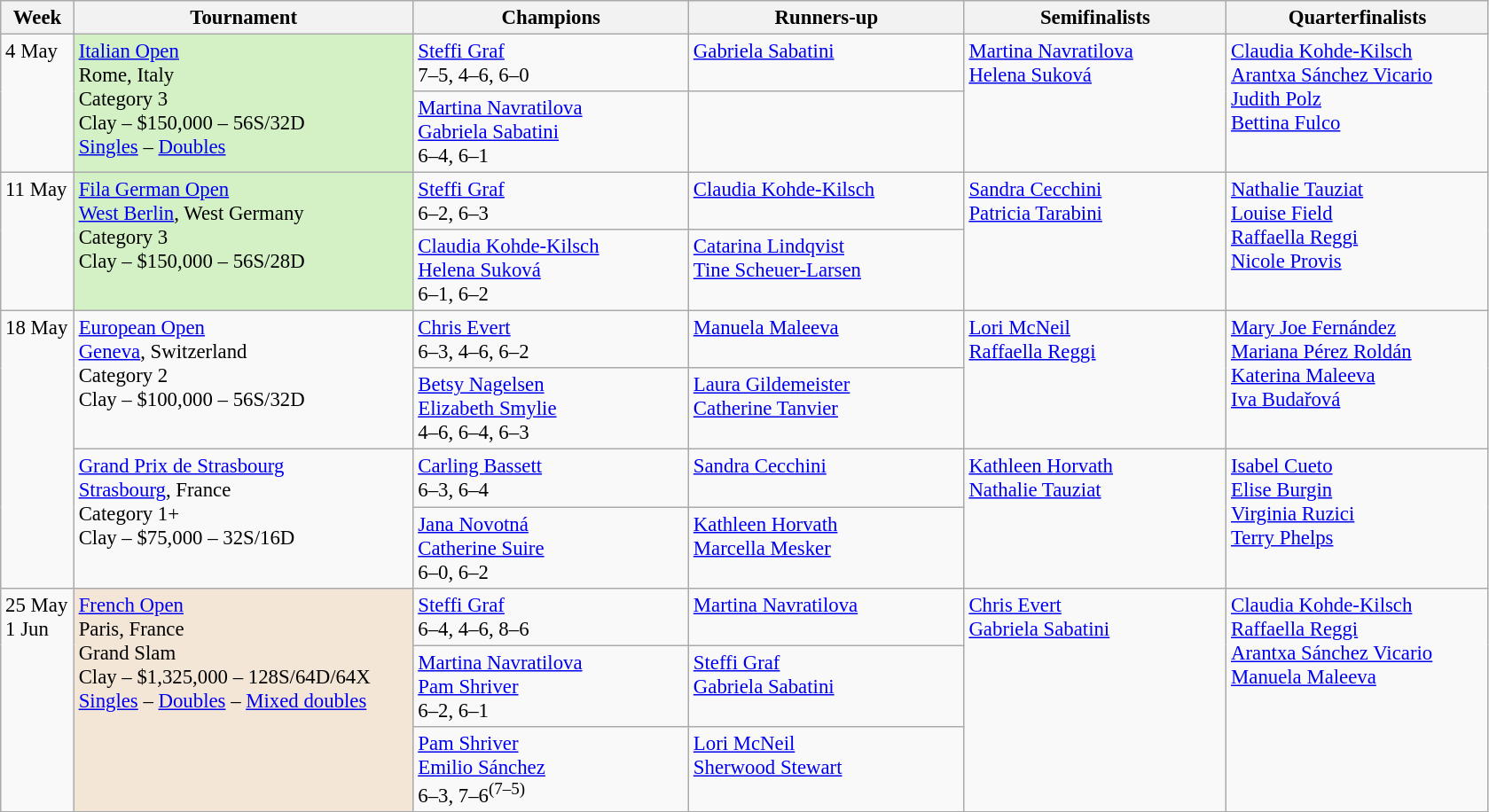<table class=wikitable style=font-size:95%>
<tr>
<th style="width:48px;">Week</th>
<th style="width:248px;">Tournament</th>
<th style="width:200px;">Champions</th>
<th style="width:200px;">Runners-up</th>
<th style="width:190px;">Semifinalists</th>
<th style="width:190px;">Quarterfinalists</th>
</tr>
<tr valign="top">
<td rowspan=2>4 May</td>
<td rowspan=2 style="background:#d4f1c5;"><a href='#'>Italian Open</a><br>Rome, Italy <br> Category 3 <br> Clay – $150,000 – 56S/32D<br><a href='#'>Singles</a> – <a href='#'>Doubles</a></td>
<td> <a href='#'>Steffi Graf</a><br>7–5, 4–6, 6–0</td>
<td> <a href='#'>Gabriela Sabatini</a></td>
<td rowspan=2> <a href='#'>Martina Navratilova</a> <br> <a href='#'>Helena Suková</a></td>
<td rowspan=2> <a href='#'>Claudia Kohde-Kilsch</a> <br> <a href='#'>Arantxa Sánchez Vicario</a> <br> <a href='#'>Judith Polz</a> <br> <a href='#'>Bettina Fulco</a></td>
</tr>
<tr valign="top">
<td> <a href='#'>Martina Navratilova</a><br> <a href='#'>Gabriela Sabatini</a><br>6–4, 6–1</td>
<td></td>
</tr>
<tr valign="top">
<td rowspan=2>11 May</td>
<td rowspan=2 style="background:#d4f1c5;"><a href='#'>Fila German Open</a><br><a href='#'>West Berlin</a>, West Germany <br> Category 3 <br> Clay – $150,000 – 56S/28D</td>
<td> <a href='#'>Steffi Graf</a><br>6–2, 6–3</td>
<td> <a href='#'>Claudia Kohde-Kilsch</a></td>
<td rowspan=2> <a href='#'>Sandra Cecchini</a><br> <a href='#'>Patricia Tarabini</a></td>
<td rowspan=2> <a href='#'>Nathalie Tauziat</a><br> <a href='#'>Louise Field</a><br> <a href='#'>Raffaella Reggi</a><br> <a href='#'>Nicole Provis</a></td>
</tr>
<tr valign="top">
<td> <a href='#'>Claudia Kohde-Kilsch</a><br> <a href='#'>Helena Suková</a><br> 6–1, 6–2</td>
<td> <a href='#'>Catarina Lindqvist</a><br> <a href='#'>Tine Scheuer-Larsen</a></td>
</tr>
<tr valign="top">
<td rowspan=4>18 May</td>
<td rowspan=2><a href='#'>European Open</a><br><a href='#'>Geneva</a>, Switzerland<br>Category 2 <br>Clay – $100,000 – 56S/32D</td>
<td> <a href='#'>Chris Evert</a><br>6–3, 4–6, 6–2</td>
<td> <a href='#'>Manuela Maleeva</a></td>
<td rowspan=2> <a href='#'>Lori McNeil</a><br> <a href='#'>Raffaella Reggi</a><br></td>
<td rowspan=2> <a href='#'>Mary Joe Fernández</a> <br>  <a href='#'>Mariana Pérez Roldán</a><br>  <a href='#'>Katerina Maleeva</a> <br>  <a href='#'>Iva Budařová</a></td>
</tr>
<tr valign="top">
<td> <a href='#'>Betsy Nagelsen</a><br> <a href='#'>Elizabeth Smylie</a> <br> 4–6, 6–4, 6–3</td>
<td> <a href='#'>Laura Gildemeister</a><br> <a href='#'>Catherine Tanvier</a></td>
</tr>
<tr valign="top">
<td rowspan=2><a href='#'>Grand Prix de Strasbourg</a><br><a href='#'>Strasbourg</a>, France <br> Category 1+ <br> Clay – $75,000 – 32S/16D</td>
<td> <a href='#'>Carling Bassett</a><br>6–3, 6–4</td>
<td> <a href='#'>Sandra Cecchini</a></td>
<td rowspan=2> <a href='#'>Kathleen Horvath</a><br> <a href='#'>Nathalie Tauziat</a></td>
<td rowspan=2> <a href='#'>Isabel Cueto</a><br> <a href='#'>Elise Burgin</a><br> <a href='#'>Virginia Ruzici</a> <br> <a href='#'>Terry Phelps</a></td>
</tr>
<tr valign="top">
<td> <a href='#'>Jana Novotná</a><br> <a href='#'>Catherine Suire</a><br>6–0, 6–2</td>
<td> <a href='#'>Kathleen Horvath</a><br> <a href='#'>Marcella Mesker</a></td>
</tr>
<tr valign=top>
<td rowspan=3>25 May<br>1 Jun</td>
<td rowspan=3 style="background:#F3E6D7;"><a href='#'>French Open</a><br>Paris, France<br>Grand Slam <br>Clay – $1,325,000 – 128S/64D/64X <br><a href='#'>Singles</a> – <a href='#'>Doubles</a> – <a href='#'>Mixed doubles</a></td>
<td> <a href='#'>Steffi Graf</a> <br>6–4, 4–6, 8–6</td>
<td> <a href='#'>Martina Navratilova</a></td>
<td rowspan=3> <a href='#'>Chris Evert</a><br> <a href='#'>Gabriela Sabatini</a></td>
<td rowspan=3> <a href='#'>Claudia Kohde-Kilsch</a> <br> <a href='#'>Raffaella Reggi</a><br>  <a href='#'>Arantxa Sánchez Vicario</a> <br> <a href='#'>Manuela Maleeva</a></td>
</tr>
<tr valign="top">
<td> <a href='#'>Martina Navratilova</a><br> <a href='#'>Pam Shriver</a> <br>6–2, 6–1</td>
<td> <a href='#'>Steffi Graf</a><br> <a href='#'>Gabriela Sabatini</a></td>
</tr>
<tr valign="top">
<td> <a href='#'>Pam Shriver</a><br> <a href='#'>Emilio Sánchez</a> <br>6–3, 7–6<sup>(7–5)</sup></td>
<td> <a href='#'>Lori McNeil</a><br>  <a href='#'>Sherwood Stewart</a></td>
</tr>
</table>
